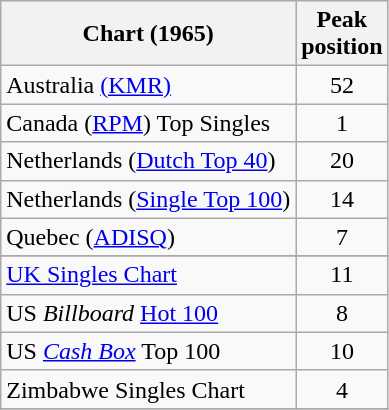<table class="wikitable sortable">
<tr>
<th>Chart (1965)</th>
<th>Peak<br>position</th>
</tr>
<tr>
<td>Australia <a href='#'>(KMR)</a></td>
<td align="center">52</td>
</tr>
<tr>
<td>Canada (<a href='#'>RPM</a>) Top Singles</td>
<td align="center">1</td>
</tr>
<tr>
<td align="left">Netherlands (<a href='#'>Dutch Top 40</a>)</td>
<td style="text-align:center;">20</td>
</tr>
<tr>
<td align="left">Netherlands (<a href='#'>Single Top 100</a>)</td>
<td style="text-align:center;">14</td>
</tr>
<tr>
<td align="left">Quebec (<a href='#'>ADISQ</a>)</td>
<td style="text-align:center;">7</td>
</tr>
<tr>
</tr>
<tr>
<td><a href='#'>UK Singles Chart</a></td>
<td align="center">11</td>
</tr>
<tr>
<td>US <em>Billboard</em> <a href='#'>Hot 100</a></td>
<td align="center">8</td>
</tr>
<tr>
<td>US <em><a href='#'>Cash Box</a></em> Top 100</td>
<td align="center">10</td>
</tr>
<tr>
<td>Zimbabwe Singles Chart</td>
<td style="text-align:center;">4</td>
</tr>
<tr>
</tr>
</table>
